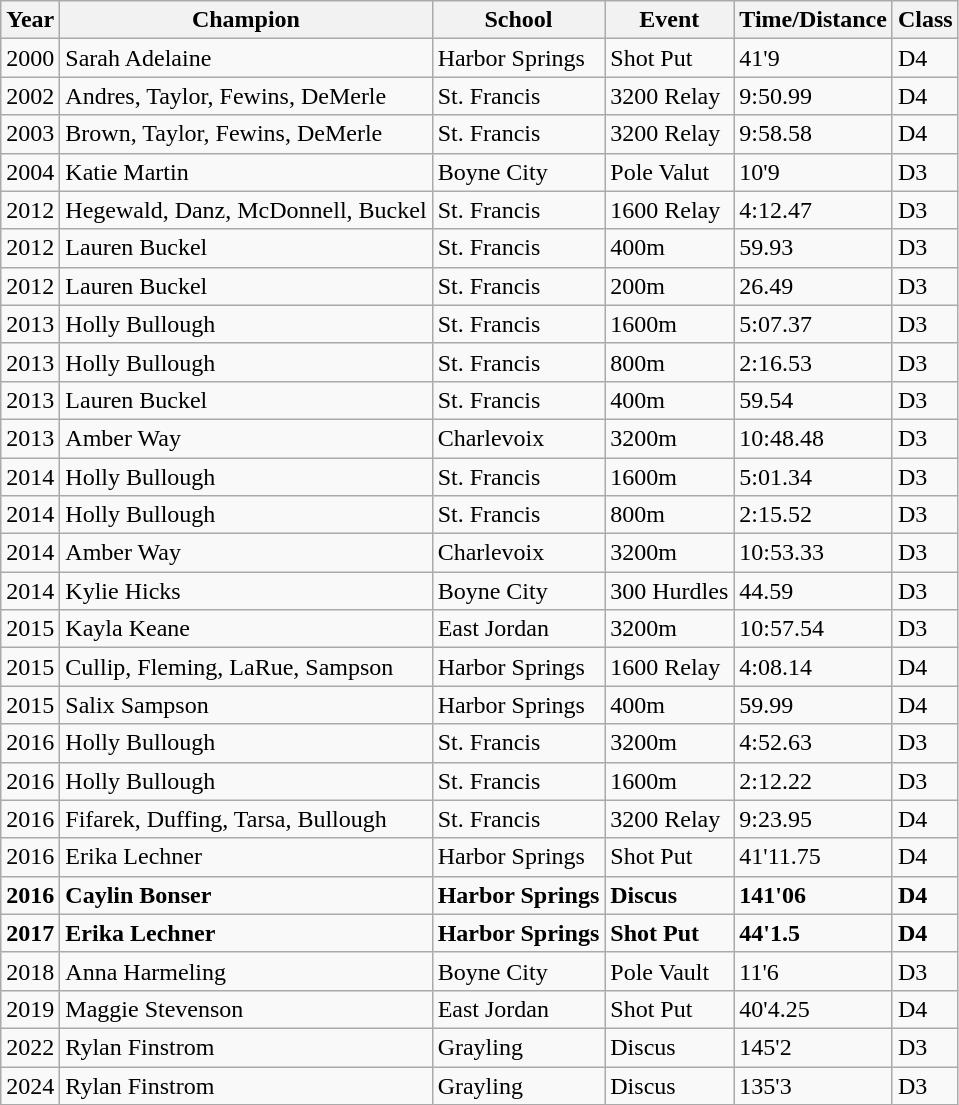<table class="wikitable collapsible sortable">
<tr>
<th>Year</th>
<th>Champion</th>
<th>School</th>
<th>Event</th>
<th>Time/Distance</th>
<th>Class</th>
</tr>
<tr>
<td>2000</td>
<td>Sarah Adelaine</td>
<td>Harbor Springs</td>
<td>Shot  Put</td>
<td>41'9</td>
<td>D4</td>
</tr>
<tr>
<td>2002</td>
<td>Andres, Taylor, Fewins, DeMerle</td>
<td>St. Francis</td>
<td>3200 Relay</td>
<td>9:50.99</td>
<td>D4</td>
</tr>
<tr>
<td>2003</td>
<td>Brown, Taylor, Fewins, DeMerle</td>
<td>St. Francis</td>
<td>3200 Relay</td>
<td>9:58.58</td>
<td>D4</td>
</tr>
<tr>
<td>2004</td>
<td>Katie Martin</td>
<td>Boyne City</td>
<td>Pole Valut</td>
<td>10'9</td>
<td>D3</td>
</tr>
<tr>
<td>2012</td>
<td>Hegewald, Danz, McDonnell, Buckel</td>
<td>St. Francis</td>
<td>1600 Relay</td>
<td>4:12.47</td>
<td>D3</td>
</tr>
<tr>
<td>2012</td>
<td>Lauren Buckel</td>
<td>St. Francis</td>
<td>400m</td>
<td>59.93</td>
<td>D3</td>
</tr>
<tr>
<td>2012</td>
<td>Lauren Buckel</td>
<td>St. Francis</td>
<td>200m</td>
<td>26.49</td>
<td>D3</td>
</tr>
<tr>
<td>2013</td>
<td>Holly Bullough</td>
<td>St. Francis</td>
<td>1600m</td>
<td>5:07.37</td>
<td>D3</td>
</tr>
<tr>
<td>2013</td>
<td>Holly Bullough</td>
<td>St. Francis</td>
<td>800m</td>
<td>2:16.53</td>
<td>D3</td>
</tr>
<tr>
<td>2013</td>
<td>Lauren Buckel</td>
<td>St. Francis</td>
<td>400m</td>
<td>59.54</td>
<td>D3</td>
</tr>
<tr>
<td>2013</td>
<td>Amber Way</td>
<td>Charlevoix</td>
<td>3200m</td>
<td>10:48.48</td>
<td>D3</td>
</tr>
<tr>
<td>2014</td>
<td>Holly Bullough</td>
<td>St. Francis</td>
<td>1600m</td>
<td>5:01.34</td>
<td>D3</td>
</tr>
<tr>
<td>2014</td>
<td>Holly Bullough</td>
<td>St. Francis</td>
<td>800m</td>
<td>2:15.52</td>
<td>D3</td>
</tr>
<tr>
<td>2014</td>
<td>Amber Way</td>
<td>Charlevoix</td>
<td>3200m</td>
<td>10:53.33</td>
<td>D3</td>
</tr>
<tr>
<td>2014</td>
<td>Kylie Hicks</td>
<td>Boyne City</td>
<td>300 Hurdles</td>
<td>44.59</td>
<td>D3</td>
</tr>
<tr>
<td>2015</td>
<td>Kayla Keane</td>
<td>East Jordan</td>
<td>3200m</td>
<td>10:57.54</td>
<td>D3</td>
</tr>
<tr>
<td>2015</td>
<td>Cullip, Fleming, LaRue, Sampson</td>
<td>Harbor Springs</td>
<td>1600 Relay</td>
<td>4:08.14</td>
<td>D4</td>
</tr>
<tr>
<td>2015</td>
<td>Salix Sampson</td>
<td>Harbor Springs</td>
<td>400m</td>
<td>59.99</td>
<td>D4</td>
</tr>
<tr>
<td>2016</td>
<td>Holly Bullough</td>
<td>St. Francis</td>
<td>3200m</td>
<td>4:52.63</td>
<td>D3</td>
</tr>
<tr>
<td>2016</td>
<td>Holly Bullough</td>
<td>St. Francis</td>
<td>1600m</td>
<td>2:12.22</td>
<td>D3</td>
</tr>
<tr>
<td>2016</td>
<td>Fifarek, Duffing, Tarsa, Bullough</td>
<td>St. Francis</td>
<td>3200 Relay</td>
<td>9:23.95</td>
<td>D4</td>
</tr>
<tr>
<td>2016</td>
<td>Erika Lechner</td>
<td>Harbor Springs</td>
<td>Shot Put</td>
<td>41'11.75</td>
<td>D4</td>
</tr>
<tr>
<td><strong>2016</strong></td>
<td><strong>Caylin Bonser</strong></td>
<td><strong>Harbor Springs</strong></td>
<td><strong>Discus</strong></td>
<td><strong>141'06</strong></td>
<td><strong>D4</strong></td>
</tr>
<tr>
<td><strong>2017</strong></td>
<td><strong>Erika Lechner</strong></td>
<td><strong>Harbor Springs</strong></td>
<td><strong>Shot Put</strong></td>
<td><strong>44'1.5</strong></td>
<td><strong>D4</strong></td>
</tr>
<tr>
<td>2018</td>
<td>Anna Harmeling</td>
<td>Boyne City</td>
<td>Pole Vault</td>
<td>11'6</td>
<td>D3</td>
</tr>
<tr>
<td>2019</td>
<td>Maggie Stevenson</td>
<td>East Jordan</td>
<td>Shot Put</td>
<td>40'4.25</td>
<td>D4</td>
</tr>
<tr>
<td>2022</td>
<td>Rylan Finstrom</td>
<td>Grayling</td>
<td>Discus</td>
<td>145'2</td>
<td>D3</td>
</tr>
<tr>
<td>2024</td>
<td>Rylan Finstrom</td>
<td>Grayling</td>
<td>Discus</td>
<td>135'3</td>
<td>D3</td>
</tr>
</table>
